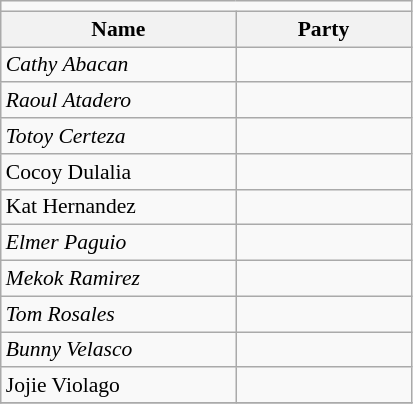<table class=wikitable style="font-size:90%">
<tr>
<td colspan=4 bgcolor=></td>
</tr>
<tr>
<th width=150px>Name</th>
<th colspan=2 width=110px>Party</th>
</tr>
<tr>
<td><em>Cathy Abacan</em></td>
<td></td>
</tr>
<tr>
<td><em>Raoul Atadero</em></td>
<td></td>
</tr>
<tr>
<td><em>Totoy Certeza</em></td>
<td></td>
</tr>
<tr>
<td>Cocoy Dulalia</td>
<td></td>
</tr>
<tr>
<td>Kat Hernandez</td>
<td></td>
</tr>
<tr>
<td><em>Elmer Paguio</em></td>
<td></td>
</tr>
<tr>
<td><em>Mekok Ramirez</em></td>
<td></td>
</tr>
<tr>
<td><em>Tom Rosales</em></td>
<td></td>
</tr>
<tr>
<td><em>Bunny Velasco</em></td>
<td></td>
</tr>
<tr>
<td>Jojie Violago</td>
<td></td>
</tr>
<tr>
</tr>
</table>
